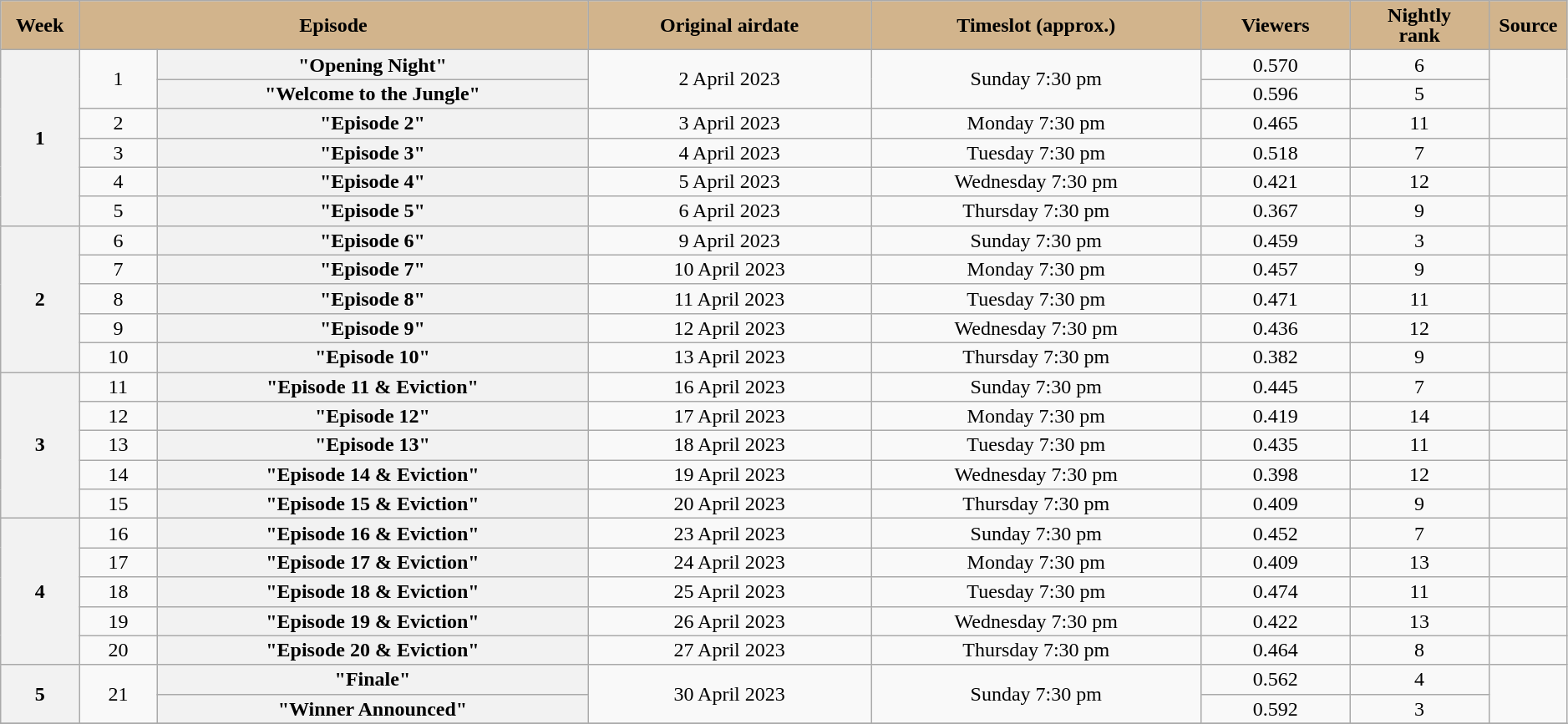<table class="wikitable plainrowheaders" style="text-align:center; line-height:16px; width:99%;">
<tr>
<th scope="col" style="background:tan;">Week</th>
<th scope="col" style="background:tan;" colspan="2">Episode</th>
<th scope="col" style="background:tan;">Original airdate</th>
<th scope="col" style="background:tan;">Timeslot (approx.)</th>
<th scope="col" style="background:tan;">Viewers<br><small></small></th>
<th scope="col" style="background:tan;">Nightly<br>rank</th>
<th scope="col" style="background:tan; width:05%;">Source</th>
</tr>
<tr>
<th style="width:05%;" rowspan="6">1</th>
<td style="width:05%;" rowspan="2">1</td>
<th scope="row" style="text-align:center"><strong>"Opening Night"</strong></th>
<td rowspan="2">2 April 2023</td>
<td rowspan="2">Sunday 7:30 pm</td>
<td>0.570</td>
<td>6</td>
<td rowspan="2"></td>
</tr>
<tr>
<th scope="row" style="text-align:center"><strong>"Welcome to the Jungle"</strong></th>
<td>0.596</td>
<td>5</td>
</tr>
<tr>
<td style="width:05%;">2</td>
<th scope="row" style="text-align:center"><strong>"Episode 2"</strong></th>
<td>3 April 2023</td>
<td>Monday 7:30 pm</td>
<td>0.465</td>
<td>11</td>
<td></td>
</tr>
<tr>
<td style="width:05%;">3</td>
<th scope="row" style="text-align:center"><strong>"Episode 3"</strong></th>
<td>4 April 2023</td>
<td>Tuesday 7:30 pm</td>
<td>0.518</td>
<td>7</td>
<td></td>
</tr>
<tr>
<td style="width:05%;">4</td>
<th scope="row" style="text-align:center"><strong>"Episode 4"</strong></th>
<td>5 April 2023</td>
<td>Wednesday 7:30 pm</td>
<td>0.421</td>
<td>12</td>
<td></td>
</tr>
<tr>
<td style="width:05%;">5</td>
<th scope="row" style="text-align:center"><strong>"Episode 5"</strong></th>
<td>6 April 2023</td>
<td>Thursday 7:30 pm</td>
<td>0.367</td>
<td>9</td>
<td></td>
</tr>
<tr>
<th style="width:05;" rowspan="5">2</th>
<td style="width:05%;">6</td>
<th scope="row" style="text-align:center"><strong>"Episode 6"</strong></th>
<td>9 April 2023</td>
<td>Sunday 7:30 pm</td>
<td>0.459</td>
<td>3</td>
<td></td>
</tr>
<tr>
<td style="width:05%;">7</td>
<th scope="row" style="text-align:center"><strong>"Episode 7"</strong></th>
<td>10 April 2023</td>
<td>Monday 7:30 pm</td>
<td>0.457</td>
<td>9</td>
<td></td>
</tr>
<tr>
<td style="width:05%;">8</td>
<th scope="row" style="text-align:center"><strong>"Episode 8"</strong></th>
<td>11 April 2023</td>
<td>Tuesday 7:30 pm</td>
<td>0.471</td>
<td>11</td>
<td></td>
</tr>
<tr>
<td style="width:05%;">9</td>
<th scope="row" style="text-align:center"><strong>"Episode 9"</strong></th>
<td>12 April 2023</td>
<td>Wednesday 7:30 pm</td>
<td>0.436</td>
<td>12</td>
<td></td>
</tr>
<tr>
<td style="width:05%;">10</td>
<th scope="row" style="text-align:center"><strong>"Episode 10"</strong></th>
<td>13 April 2023</td>
<td>Thursday 7:30 pm</td>
<td>0.382</td>
<td>9</td>
<td></td>
</tr>
<tr>
<th style="width:0.5;" rowspan="5">3</th>
<td style="width:05%;">11</td>
<th scope="row" style="text-align:center"><strong>"Episode 11 & Eviction"</strong></th>
<td>16 April 2023</td>
<td>Sunday 7:30 pm</td>
<td>0.445</td>
<td>7</td>
<td></td>
</tr>
<tr>
<td style="width:05%;">12</td>
<th scope="row" style="text-align:center"><strong>"Episode 12"</strong></th>
<td>17 April 2023</td>
<td>Monday 7:30 pm</td>
<td>0.419</td>
<td>14</td>
<td></td>
</tr>
<tr>
<td style="width:05%;">13</td>
<th scope="row" style="text-align:center"><strong>"Episode 13"</strong></th>
<td>18 April 2023</td>
<td>Tuesday 7:30 pm</td>
<td>0.435</td>
<td>11</td>
<td></td>
</tr>
<tr>
<td style="width:05%;">14</td>
<th scope="row" style="text-align:center"><strong>"Episode 14 & Eviction"</strong></th>
<td>19 April 2023</td>
<td>Wednesday 7:30 pm</td>
<td>0.398</td>
<td>12</td>
<td></td>
</tr>
<tr>
<td style="width:05%;">15</td>
<th scope="row" style="text-align:center"><strong>"Episode 15 & Eviction"</strong></th>
<td>20 April 2023</td>
<td>Thursday 7:30 pm</td>
<td>0.409</td>
<td>9</td>
<td></td>
</tr>
<tr>
<th style="width:0.5;" rowspan="5">4</th>
<td style="width:05%;">16</td>
<th scope="row" style="text-align:center"><strong>"Episode 16 & Eviction"</strong></th>
<td>23 April 2023</td>
<td>Sunday 7:30 pm</td>
<td>0.452</td>
<td>7</td>
<td></td>
</tr>
<tr>
<td style="width:05%;">17</td>
<th scope="row" style="text-align:center"><strong>"Episode 17 & Eviction"</strong></th>
<td>24 April 2023</td>
<td>Monday 7:30 pm</td>
<td>0.409</td>
<td>13</td>
<td></td>
</tr>
<tr>
<td style="width:05%;">18</td>
<th scope="row" style="text-align:center"><strong>"Episode 18 & Eviction"</strong></th>
<td>25 April 2023</td>
<td>Tuesday 7:30 pm</td>
<td>0.474</td>
<td>11</td>
<td></td>
</tr>
<tr>
<td style="width:05%;">19</td>
<th scope="row" style="text-align:center"><strong>"Episode 19 & Eviction"</strong></th>
<td>26 April 2023</td>
<td>Wednesday 7:30 pm</td>
<td>0.422</td>
<td>13</td>
<td></td>
</tr>
<tr>
<td style="width:05%;">20</td>
<th scope="row" style="text-align:center"><strong>"Episode 20 & Eviction"</strong></th>
<td>27 April 2023</td>
<td>Thursday 7:30 pm</td>
<td>0.464</td>
<td>8</td>
<td></td>
</tr>
<tr>
<th style="width:05%;" rowspan="2">5</th>
<td rowspan="2" style="width:05%;">21</td>
<th scope="row" style="text-align:center"><strong>"Finale"</strong></th>
<td rowspan="2">30 April 2023</td>
<td rowspan="2">Sunday 7:30 pm</td>
<td>0.562</td>
<td>4</td>
<td rowspan="2"></td>
</tr>
<tr>
<th scope="row" style="text-align:center"><strong>"Winner Announced"</strong></th>
<td>0.592</td>
<td>3</td>
</tr>
<tr>
</tr>
</table>
